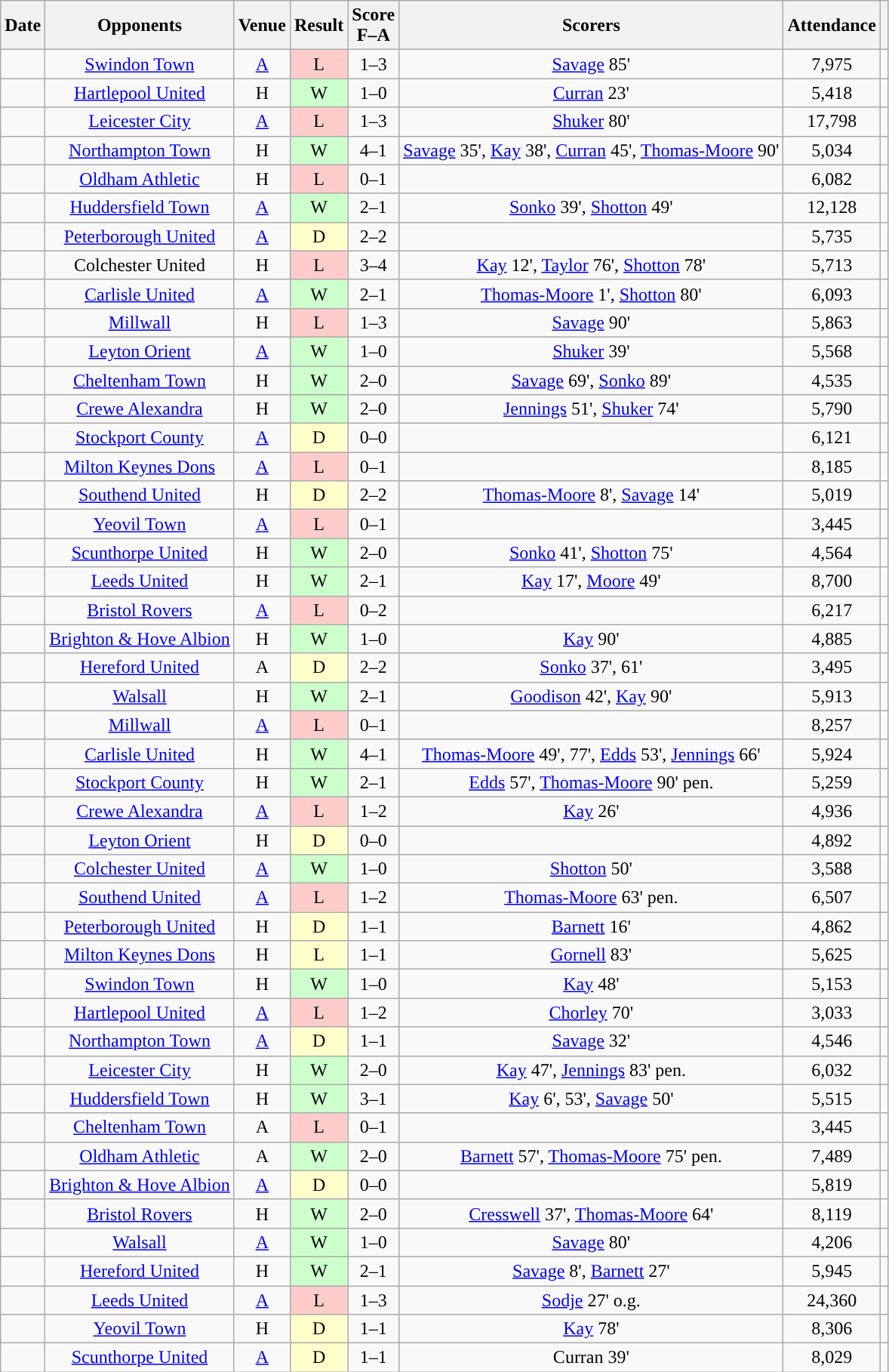<table class="wikitable plainrowheaders sortable" style="text-align:center">
<tr>
<th scope="col">Date</th>
<th scope="col">Opponents</th>
<th scope="col">Venue</th>
<th scope="col">Result</th>
<th scope="col">Score<br>F–A</th>
<th scope="col" class="unsortable">Scorers</th>
<th scope="col">Attendance</th>
<th scope="col" class="unsortable"></th>
</tr>
<tr>
<td></td>
<td><a href='#'>Swindon Town</a></td>
<td><a href='#'>A</a></td>
<td bgcolor="#FFCCCC">L</td>
<td>1–3</td>
<td><a href='#'>Savage</a> 85'</td>
<td>7,975</td>
<td></td>
</tr>
<tr>
<td></td>
<td><a href='#'>Hartlepool United</a></td>
<td>H</td>
<td bgcolor="#CCFFCC">W</td>
<td>1–0</td>
<td><a href='#'>Curran</a> 23'</td>
<td>5,418</td>
<td></td>
</tr>
<tr>
<td></td>
<td><a href='#'>Leicester City</a></td>
<td><a href='#'>A</a></td>
<td bgcolor="#FFCCCC">L</td>
<td>1–3</td>
<td><a href='#'>Shuker</a> 80'</td>
<td>17,798</td>
<td></td>
</tr>
<tr>
<td></td>
<td><a href='#'>Northampton Town</a></td>
<td>H</td>
<td bgcolor="#CCFFCC">W</td>
<td>4–1</td>
<td><a href='#'>Savage</a> 35', <a href='#'>Kay</a> 38', <a href='#'>Curran</a> 45', <a href='#'>Thomas-Moore</a> 90'</td>
<td>5,034</td>
<td></td>
</tr>
<tr>
<td></td>
<td><a href='#'>Oldham Athletic</a></td>
<td>H</td>
<td bgcolor="#FFCCCC">L</td>
<td>0–1</td>
<td></td>
<td>6,082</td>
<td></td>
</tr>
<tr>
<td></td>
<td><a href='#'>Huddersfield Town</a></td>
<td><a href='#'>A</a></td>
<td bgcolor="#CCFFCC">W</td>
<td>2–1</td>
<td><a href='#'>Sonko</a> 39', <a href='#'>Shotton</a> 49'</td>
<td>12,128</td>
<td></td>
</tr>
<tr>
<td></td>
<td><a href='#'>Peterborough United</a></td>
<td><a href='#'>A</a></td>
<td style="background-color:#FFFFCC">D</td>
<td>2–2</td>
<td></td>
<td>5,735</td>
<td></td>
</tr>
<tr>
<td></td>
<td>Colchester United</td>
<td>H</td>
<td bgcolor="#FFCCCC">L</td>
<td>3–4</td>
<td><a href='#'>Kay</a> 12', <a href='#'>Taylor</a> 76', <a href='#'>Shotton</a> 78'</td>
<td>5,713</td>
<td></td>
</tr>
<tr>
<td></td>
<td><a href='#'>Carlisle United</a></td>
<td><a href='#'>A</a></td>
<td bgcolor="#CCFFCC">W</td>
<td>2–1</td>
<td><a href='#'>Thomas-Moore</a> 1', <a href='#'>Shotton</a> 80'</td>
<td>6,093</td>
<td></td>
</tr>
<tr>
<td></td>
<td><a href='#'>Millwall</a></td>
<td>H</td>
<td bgcolor="#FFCCCC">L</td>
<td>1–3</td>
<td><a href='#'>Savage</a> 90'</td>
<td>5,863</td>
<td></td>
</tr>
<tr>
<td></td>
<td><a href='#'>Leyton Orient</a></td>
<td><a href='#'>A</a></td>
<td bgcolor="#CCFFCC">W</td>
<td>1–0</td>
<td><a href='#'>Shuker</a> 39'</td>
<td>5,568</td>
<td></td>
</tr>
<tr>
<td></td>
<td><a href='#'>Cheltenham Town</a></td>
<td>H</td>
<td bgcolor="#CCFFCC">W</td>
<td>2–0</td>
<td><a href='#'>Savage</a> 69', <a href='#'>Sonko</a> 89'</td>
<td>4,535</td>
<td></td>
</tr>
<tr>
<td></td>
<td><a href='#'>Crewe Alexandra</a></td>
<td>H</td>
<td bgcolor="#CCFFCC">W</td>
<td>2–0</td>
<td><a href='#'>Jennings</a> 51', <a href='#'>Shuker</a> 74'</td>
<td>5,790</td>
<td></td>
</tr>
<tr>
<td></td>
<td><a href='#'>Stockport County</a></td>
<td><a href='#'>A</a></td>
<td bgcolor="#FFFFCC">D</td>
<td>0–0</td>
<td></td>
<td>6,121</td>
<td></td>
</tr>
<tr>
<td></td>
<td><a href='#'>Milton Keynes Dons</a></td>
<td><a href='#'>A</a></td>
<td bgcolor="#FFCCCC">L</td>
<td>0–1</td>
<td></td>
<td>8,185</td>
<td></td>
</tr>
<tr>
<td></td>
<td><a href='#'>Southend United</a></td>
<td>H</td>
<td bgcolor="#FFFFCC">D</td>
<td>2–2</td>
<td><a href='#'>Thomas-Moore</a> 8', <a href='#'>Savage</a> 14'</td>
<td>5,019</td>
<td></td>
</tr>
<tr>
<td></td>
<td><a href='#'>Yeovil Town</a></td>
<td><a href='#'>A</a></td>
<td bgcolor="#FFCCCC">L</td>
<td>0–1</td>
<td></td>
<td>3,445</td>
<td></td>
</tr>
<tr>
<td></td>
<td><a href='#'>Scunthorpe United</a></td>
<td>H</td>
<td bgcolor="#CCFFCC">W</td>
<td>2–0</td>
<td><a href='#'>Sonko</a> 41', <a href='#'>Shotton</a> 75'</td>
<td>4,564</td>
<td></td>
</tr>
<tr>
<td></td>
<td><a href='#'>Leeds United</a></td>
<td>H</td>
<td bgcolor="#CCFFCC">W</td>
<td>2–1</td>
<td><a href='#'>Kay</a> 17', <a href='#'>Moore</a> 49'</td>
<td>8,700</td>
<td></td>
</tr>
<tr>
<td></td>
<td><a href='#'>Bristol Rovers</a></td>
<td><a href='#'>A</a></td>
<td bgcolor="#FFCCCC">L</td>
<td>0–2</td>
<td></td>
<td>6,217</td>
<td></td>
</tr>
<tr>
<td></td>
<td><a href='#'>Brighton & Hove Albion</a></td>
<td>H</td>
<td bgcolor="#CCFFCC">W</td>
<td>1–0</td>
<td><a href='#'>Kay</a> 90'</td>
<td>4,885</td>
<td></td>
</tr>
<tr>
<td></td>
<td><a href='#'>Hereford United</a></td>
<td>A</td>
<td bgcolor="#FFFFCC">D</td>
<td 2–2>2–2</td>
<td><a href='#'>Sonko</a> 37', 61'</td>
<td>3,495</td>
<td></td>
</tr>
<tr>
<td></td>
<td><a href='#'>Walsall</a></td>
<td>H</td>
<td bgcolor="#CCFFCC">W</td>
<td>2–1</td>
<td><a href='#'>Goodison</a> 42', <a href='#'>Kay</a> 90'</td>
<td>5,913</td>
<td></td>
</tr>
<tr>
<td></td>
<td><a href='#'>Millwall</a></td>
<td><a href='#'>A</a></td>
<td bgcolor="#FFCCCC">L</td>
<td>0–1</td>
<td></td>
<td>8,257</td>
<td></td>
</tr>
<tr>
<td></td>
<td><a href='#'>Carlisle United</a></td>
<td>H</td>
<td bgcolor="#CCFFCC">W</td>
<td>4–1</td>
<td><a href='#'>Thomas-Moore</a> 49', 77', <a href='#'>Edds</a> 53', <a href='#'>Jennings</a> 66'</td>
<td>5,924</td>
<td></td>
</tr>
<tr>
<td></td>
<td><a href='#'>Stockport County</a></td>
<td>H</td>
<td bgcolor="#CCFFCC">W</td>
<td>2–1</td>
<td><a href='#'>Edds</a> 57', <a href='#'>Thomas-Moore</a> 90' pen.</td>
<td>5,259</td>
<td></td>
</tr>
<tr>
<td></td>
<td><a href='#'>Crewe Alexandra</a></td>
<td><a href='#'>A</a></td>
<td bgcolor="#FFCCCC">L</td>
<td>1–2</td>
<td><a href='#'>Kay</a> 26'</td>
<td>4,936</td>
<td></td>
</tr>
<tr>
<td></td>
<td><a href='#'>Leyton Orient</a></td>
<td>H</td>
<td bgcolor="#FFFFCC">D</td>
<td>0–0</td>
<td></td>
<td>4,892</td>
<td></td>
</tr>
<tr>
<td></td>
<td><a href='#'>Colchester United</a></td>
<td><a href='#'>A</a></td>
<td bgcolor="#CCFFCC">W</td>
<td>1–0</td>
<td><a href='#'>Shotton</a> 50'</td>
<td>3,588</td>
<td></td>
</tr>
<tr>
<td></td>
<td><a href='#'>Southend United</a></td>
<td><a href='#'>A</a></td>
<td bgcolor="#FFCCCC">L</td>
<td>1–2</td>
<td><a href='#'>Thomas-Moore</a> 63' pen.</td>
<td>6,507</td>
<td></td>
</tr>
<tr>
<td></td>
<td><a href='#'>Peterborough United</a></td>
<td>H</td>
<td style=background-color:#FFFFCC>D</td>
<td>1–1</td>
<td><a href='#'>Barnett</a> 16'</td>
<td>4,862</td>
<td></td>
</tr>
<tr>
<td></td>
<td><a href='#'>Milton Keynes Dons</a></td>
<td>H</td>
<td bgcolor="#FFFFCC">L</td>
<td>1–1</td>
<td><a href='#'>Gornell</a> 83'</td>
<td>5,625</td>
<td></td>
</tr>
<tr>
<td></td>
<td><a href='#'>Swindon Town</a></td>
<td>H</td>
<td bgcolor="#CCFFCC">W</td>
<td>1–0</td>
<td><a href='#'>Kay</a> 48'</td>
<td>5,153</td>
<td></td>
</tr>
<tr>
<td></td>
<td><a href='#'>Hartlepool United</a></td>
<td><a href='#'>A</a></td>
<td bgcolor="#FFCCCC">L</td>
<td>1–2</td>
<td><a href='#'>Chorley</a> 70'</td>
<td>3,033</td>
<td></td>
</tr>
<tr>
<td></td>
<td><a href='#'>Northampton Town</a></td>
<td><a href='#'>A</a></td>
<td bgcolor="#FFFFCC">D</td>
<td>1–1</td>
<td><a href='#'>Savage</a> 32'</td>
<td>4,546</td>
<td></td>
</tr>
<tr>
<td></td>
<td><a href='#'>Leicester City</a></td>
<td>H</td>
<td bgcolor="#CCFFCC">W</td>
<td>2–0</td>
<td><a href='#'>Kay</a> 47', <a href='#'>Jennings</a> 83' pen.</td>
<td>6,032</td>
<td></td>
</tr>
<tr>
<td></td>
<td><a href='#'>Huddersfield Town</a></td>
<td>H</td>
<td bgcolor="#CCFFCC">W</td>
<td>3–1</td>
<td><a href='#'>Kay</a> 6', 53', <a href='#'>Savage</a> 50'</td>
<td>5,515</td>
<td></td>
</tr>
<tr>
<td></td>
<td><a href='#'>Cheltenham Town</a></td>
<td>A</td>
<td bgcolor="#FFCCCC">L</td>
<td>0–1</td>
<td></td>
<td>3,445</td>
<td></td>
</tr>
<tr>
<td></td>
<td><a href='#'>Oldham Athletic</a></td>
<td>A</td>
<td bgcolor="#CCFFCC">W</td>
<td>2–0</td>
<td><a href='#'>Barnett</a> 57', <a href='#'>Thomas-Moore</a> 75' pen.</td>
<td>7,489</td>
<td></td>
</tr>
<tr>
<td></td>
<td><a href='#'>Brighton & Hove Albion</a></td>
<td><a href='#'>A</a></td>
<td bgcolor="#FFFFCC">D</td>
<td>0–0</td>
<td></td>
<td>5,819</td>
<td></td>
</tr>
<tr>
<td></td>
<td><a href='#'>Bristol Rovers</a></td>
<td>H</td>
<td bgcolor="#CCFFCC">W</td>
<td>2–0</td>
<td><a href='#'>Cresswell</a> 37', <a href='#'>Thomas-Moore</a> 64'</td>
<td>8,119</td>
<td></td>
</tr>
<tr>
<td></td>
<td><a href='#'>Walsall</a></td>
<td><a href='#'>A</a></td>
<td bgcolor="#CCFFCC">W</td>
<td>1–0</td>
<td><a href='#'>Savage</a> 80'</td>
<td>4,206</td>
<td></td>
</tr>
<tr>
<td></td>
<td><a href='#'>Hereford United</a></td>
<td>H</td>
<td bgcolor="#CCFFCC">W</td>
<td>2–1</td>
<td><a href='#'>Savage</a> 8', <a href='#'>Barnett</a> 27'</td>
<td>5,945</td>
<td></td>
</tr>
<tr>
<td></td>
<td><a href='#'>Leeds United</a></td>
<td><a href='#'>A</a></td>
<td bgcolor="#FFCCCC">L</td>
<td>1–3</td>
<td><a href='#'>Sodje</a> 27' o.g.</td>
<td>24,360</td>
<td></td>
</tr>
<tr>
<td></td>
<td><a href='#'>Yeovil Town</a></td>
<td>H</td>
<td bgcolor="#FFFFCC">D</td>
<td>1–1</td>
<td><a href='#'>Kay</a> 78'</td>
<td>8,306</td>
<td></td>
</tr>
<tr>
<td></td>
<td><a href='#'>Scunthorpe United</a></td>
<td><a href='#'>A</a></td>
<td bgcolor="#FFFFCC">D</td>
<td>1–1</td>
<td>Curran 39'</td>
<td>8,029</td>
<td></td>
</tr>
</table>
